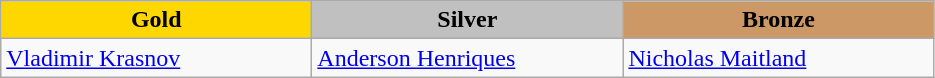<table class="wikitable" style="text-align:left">
<tr align="center">
<td width=200 bgcolor=gold><strong>Gold</strong></td>
<td width=200 bgcolor=silver><strong>Silver</strong></td>
<td width=200 bgcolor=CC9966><strong>Bronze</strong></td>
</tr>
<tr>
<td><a href='#'>Vladimir Krasnov</a><br><em></em></td>
<td><a href='#'>Anderson Henriques</a><br><em></em></td>
<td><a href='#'>Nicholas Maitland</a><br><em></em></td>
</tr>
</table>
